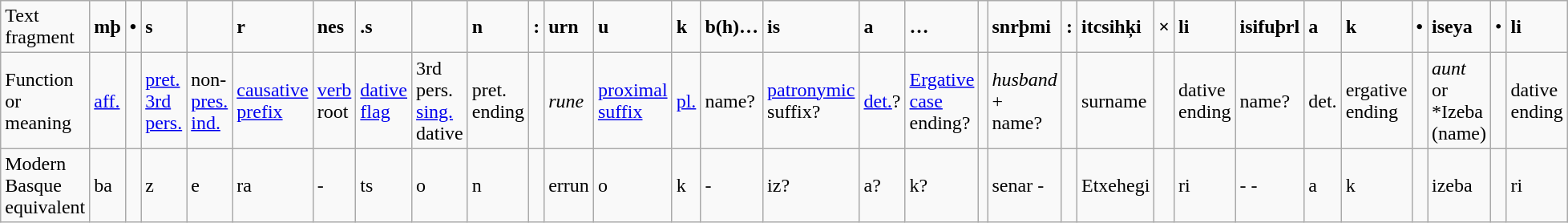<table class="wikitable">
<tr>
<td>Text fragment</td>
<td><strong>mþ</strong></td>
<td><strong>•</strong></td>
<td><strong>s</strong></td>
<td></td>
<td><strong>r</strong></td>
<td><strong>nes</strong></td>
<td><strong>.s</strong></td>
<td></td>
<td><strong>n</strong></td>
<td><strong>:</strong></td>
<td><strong>urn</strong></td>
<td><strong>u</strong></td>
<td><strong>k</strong></td>
<td><strong>b(h)…</strong></td>
<td><strong>is</strong></td>
<td><strong>a</strong></td>
<td><strong>…</strong></td>
<td><strong></strong></td>
<td><strong>snrþmi</strong></td>
<td><strong>:</strong></td>
<td><strong>itcsihķi</strong></td>
<td><strong>×</strong></td>
<td><strong>li</strong></td>
<td><strong>isifuþrl</strong></td>
<td><strong>a</strong></td>
<td><strong>k</strong></td>
<td><strong>•</strong></td>
<td><strong>iseya</strong></td>
<td>•</td>
<td><strong>li</strong></td>
</tr>
<tr>
<td>Function or meaning</td>
<td><a href='#'>aff.</a></td>
<td></td>
<td><a href='#'>pret.</a> <a href='#'>3rd pers.</a></td>
<td>non-<a href='#'>pres.</a> <a href='#'>ind.</a></td>
<td><a href='#'>causative</a> <a href='#'>prefix</a></td>
<td><a href='#'>verb</a> root</td>
<td><a href='#'>dative flag</a></td>
<td>3rd pers. <a href='#'>sing.</a> dative</td>
<td>pret. ending</td>
<td></td>
<td><em>rune</em></td>
<td><a href='#'>proximal suffix</a></td>
<td><a href='#'>pl.</a></td>
<td>name?</td>
<td><a href='#'>patronymic</a> suffix?</td>
<td><a href='#'>det.</a>?</td>
<td><a href='#'>Ergative case</a> ending?</td>
<td></td>
<td><em>husband</em> + name?</td>
<td></td>
<td>surname</td>
<td></td>
<td>dative ending</td>
<td>name?</td>
<td>det.</td>
<td>ergative ending</td>
<td></td>
<td><em>aunt</em> or *Izeba (name)</td>
<td></td>
<td>dative ending</td>
</tr>
<tr>
<td>Modern Basque equivalent</td>
<td>ba</td>
<td></td>
<td>z</td>
<td>e</td>
<td>ra</td>
<td>-</td>
<td>ts</td>
<td>o</td>
<td>n</td>
<td></td>
<td>errun</td>
<td>o</td>
<td>k</td>
<td>-</td>
<td>iz?</td>
<td>a?</td>
<td>k?</td>
<td></td>
<td>senar -</td>
<td></td>
<td>Etxehegi</td>
<td></td>
<td>ri</td>
<td>- -</td>
<td>a</td>
<td>k</td>
<td></td>
<td>izeba</td>
<td></td>
<td>ri</td>
</tr>
</table>
